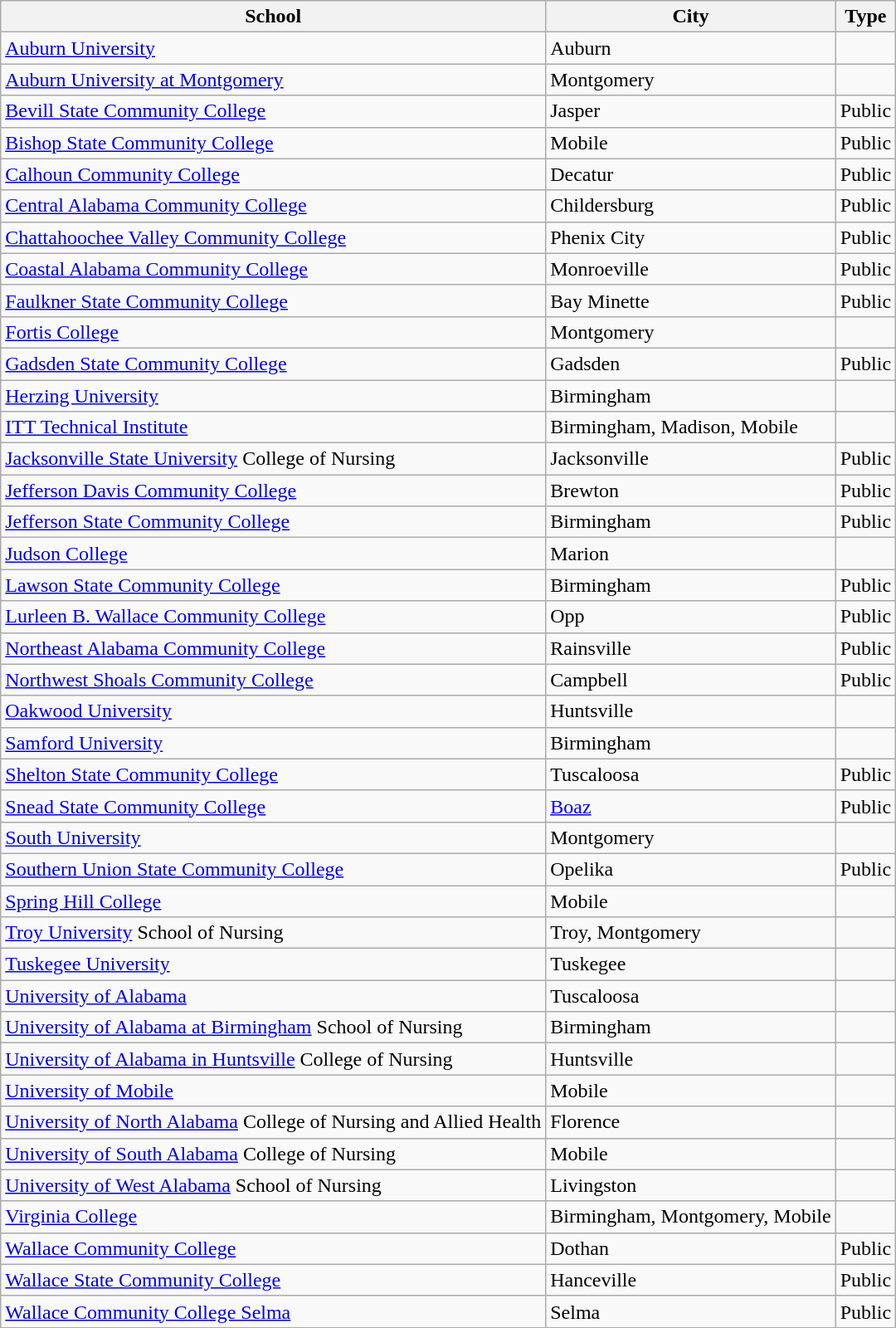<table class="wikitable">
<tr>
<th>School</th>
<th>City</th>
<th>Type</th>
</tr>
<tr>
<td><a href='#'>Auburn University</a></td>
<td>Auburn</td>
<td></td>
</tr>
<tr>
<td><a href='#'>Auburn University at Montgomery</a></td>
<td>Montgomery</td>
<td></td>
</tr>
<tr>
<td><a href='#'>Bevill State Community College</a></td>
<td>Jasper</td>
<td>Public</td>
</tr>
<tr>
<td><a href='#'>Bishop State Community College</a></td>
<td>Mobile</td>
<td>Public</td>
</tr>
<tr>
<td><a href='#'>Calhoun Community College</a></td>
<td>Decatur</td>
<td>Public</td>
</tr>
<tr>
<td><a href='#'>Central Alabama Community College</a></td>
<td>Childersburg</td>
<td>Public</td>
</tr>
<tr>
<td><a href='#'>Chattahoochee Valley Community College</a></td>
<td>Phenix City</td>
<td>Public</td>
</tr>
<tr>
<td><a href='#'>Coastal Alabama Community College</a></td>
<td>Monroeville</td>
<td>Public</td>
</tr>
<tr>
<td><a href='#'>Faulkner State Community College</a></td>
<td>Bay Minette</td>
<td>Public</td>
</tr>
<tr>
<td><a href='#'>Fortis College</a></td>
<td>Montgomery</td>
<td></td>
</tr>
<tr>
<td><a href='#'>Gadsden State Community College</a></td>
<td>Gadsden</td>
<td>Public</td>
</tr>
<tr>
<td><a href='#'>Herzing University</a></td>
<td>Birmingham</td>
<td></td>
</tr>
<tr>
<td><a href='#'>ITT Technical Institute</a></td>
<td>Birmingham, Madison, Mobile</td>
<td></td>
</tr>
<tr>
<td><a href='#'>Jacksonville State University</a> College of Nursing</td>
<td>Jacksonville</td>
<td>Public</td>
</tr>
<tr>
<td><a href='#'>Jefferson Davis Community College</a></td>
<td>Brewton</td>
<td>Public</td>
</tr>
<tr>
<td><a href='#'>Jefferson State Community College</a></td>
<td>Birmingham</td>
<td>Public</td>
</tr>
<tr>
<td><a href='#'>Judson College</a></td>
<td>Marion</td>
<td></td>
</tr>
<tr>
<td><a href='#'>Lawson State Community College</a></td>
<td>Birmingham</td>
<td>Public</td>
</tr>
<tr>
<td><a href='#'>Lurleen B. Wallace Community College</a></td>
<td>Opp</td>
<td>Public</td>
</tr>
<tr>
<td><a href='#'>Northeast Alabama Community College</a></td>
<td>Rainsville</td>
<td>Public</td>
</tr>
<tr>
<td><a href='#'>Northwest Shoals Community College</a></td>
<td>Campbell</td>
<td>Public</td>
</tr>
<tr>
<td><a href='#'>Oakwood University</a></td>
<td>Huntsville</td>
<td></td>
</tr>
<tr>
<td><a href='#'>Samford University</a></td>
<td>Birmingham</td>
<td></td>
</tr>
<tr>
<td><a href='#'>Shelton State Community College</a></td>
<td>Tuscaloosa</td>
<td>Public</td>
</tr>
<tr>
<td><a href='#'>Snead State Community College</a></td>
<td><a href='#'>Boaz</a></td>
<td>Public</td>
</tr>
<tr>
<td><a href='#'>South University</a></td>
<td>Montgomery</td>
<td></td>
</tr>
<tr>
<td><a href='#'>Southern Union State Community College</a></td>
<td>Opelika</td>
<td>Public</td>
</tr>
<tr>
<td><a href='#'>Spring Hill College</a></td>
<td>Mobile</td>
<td></td>
</tr>
<tr>
<td><a href='#'>Troy University</a> School of Nursing</td>
<td>Troy, Montgomery</td>
<td></td>
</tr>
<tr>
<td><a href='#'>Tuskegee University</a></td>
<td>Tuskegee</td>
<td></td>
</tr>
<tr>
<td><a href='#'>University of Alabama</a></td>
<td>Tuscaloosa</td>
<td></td>
</tr>
<tr>
<td><a href='#'>University of Alabama at Birmingham</a> School of Nursing</td>
<td>Birmingham</td>
<td></td>
</tr>
<tr>
<td><a href='#'>University of Alabama in Huntsville</a> College of Nursing</td>
<td>Huntsville</td>
<td></td>
</tr>
<tr>
<td><a href='#'>University of Mobile</a></td>
<td>Mobile</td>
<td></td>
</tr>
<tr>
<td><a href='#'>University of North Alabama</a> College of Nursing and Allied Health</td>
<td>Florence</td>
<td></td>
</tr>
<tr>
<td><a href='#'>University of South Alabama</a> College of Nursing</td>
<td>Mobile</td>
<td></td>
</tr>
<tr>
<td><a href='#'>University of West Alabama</a> School of Nursing</td>
<td>Livingston</td>
<td></td>
</tr>
<tr>
<td><a href='#'>Virginia College</a></td>
<td>Birmingham, Montgomery, Mobile</td>
<td></td>
</tr>
<tr>
<td><a href='#'>Wallace Community College</a></td>
<td>Dothan</td>
<td>Public</td>
</tr>
<tr>
<td><a href='#'>Wallace State Community College</a></td>
<td>Hanceville</td>
<td>Public</td>
</tr>
<tr>
<td><a href='#'>Wallace Community College Selma</a></td>
<td>Selma</td>
<td>Public</td>
</tr>
</table>
